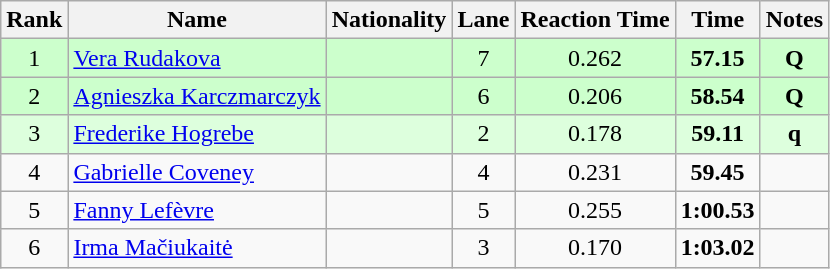<table class="wikitable sortable" style="text-align:center">
<tr>
<th>Rank</th>
<th>Name</th>
<th>Nationality</th>
<th>Lane</th>
<th>Reaction Time</th>
<th>Time</th>
<th>Notes</th>
</tr>
<tr bgcolor=ccffcc>
<td>1</td>
<td align=left><a href='#'>Vera Rudakova</a></td>
<td align=left></td>
<td>7</td>
<td>0.262</td>
<td><strong>57.15</strong></td>
<td><strong>Q</strong></td>
</tr>
<tr bgcolor=ccffcc>
<td>2</td>
<td align=left><a href='#'>Agnieszka Karczmarczyk</a></td>
<td align=left></td>
<td>6</td>
<td>0.206</td>
<td><strong>58.54</strong></td>
<td><strong>Q</strong></td>
</tr>
<tr bgcolor=ddffdd>
<td>3</td>
<td align=left><a href='#'>Frederike Hogrebe</a></td>
<td align=left></td>
<td>2</td>
<td>0.178</td>
<td><strong>59.11</strong></td>
<td><strong>q</strong></td>
</tr>
<tr>
<td>4</td>
<td align=left><a href='#'>Gabrielle Coveney</a></td>
<td align=left></td>
<td>4</td>
<td>0.231</td>
<td><strong>59.45</strong></td>
<td></td>
</tr>
<tr>
<td>5</td>
<td align=left><a href='#'>Fanny Lefèvre</a></td>
<td align=left></td>
<td>5</td>
<td>0.255</td>
<td><strong>1:00.53</strong></td>
<td></td>
</tr>
<tr>
<td>6</td>
<td align=left><a href='#'>Irma Mačiukaitė</a></td>
<td align=left></td>
<td>3</td>
<td>0.170</td>
<td><strong>1:03.02</strong></td>
<td></td>
</tr>
</table>
